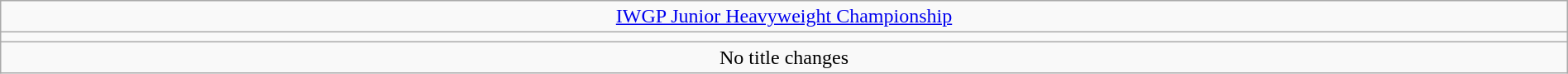<table class="wikitable" style="text-align:center; width:100%;">
<tr>
<td colspan="5"><a href='#'>IWGP Junior Heavyweight Championship</a></td>
</tr>
<tr>
<td colspan="5"><strong></strong></td>
</tr>
<tr>
<td colspan="5">No title changes</td>
</tr>
</table>
